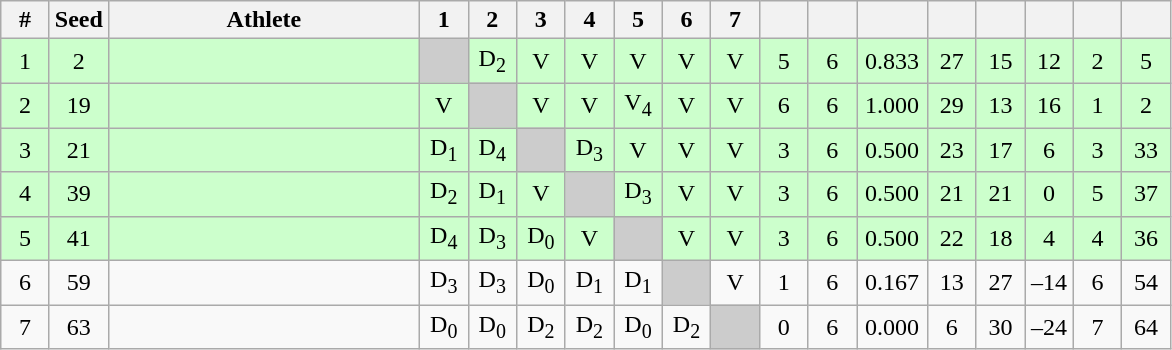<table class="wikitable" style="text-align:center">
<tr>
<th width="25">#</th>
<th width="25">Seed</th>
<th width="200">Athlete</th>
<th width="25">1</th>
<th width="25">2</th>
<th width="25">3</th>
<th width="25">4</th>
<th width="25">5</th>
<th width="25">6</th>
<th width="25">7</th>
<th width="25"></th>
<th width="25"></th>
<th width="40"></th>
<th width="25"></th>
<th width="25"></th>
<th width="25"></th>
<th width="25"></th>
<th width="25"></th>
</tr>
<tr bgcolor="#ccffcc">
<td>1</td>
<td>2</td>
<td align=left></td>
<td bgcolor="#cccccc"></td>
<td>D<sub>2</sub></td>
<td>V</td>
<td>V</td>
<td>V</td>
<td>V</td>
<td>V</td>
<td>5</td>
<td>6</td>
<td>0.833</td>
<td>27</td>
<td>15</td>
<td>12</td>
<td>2</td>
<td>5</td>
</tr>
<tr bgcolor="#ccffcc">
<td>2</td>
<td>19</td>
<td align=left></td>
<td>V</td>
<td bgcolor="#cccccc"></td>
<td>V</td>
<td>V</td>
<td>V<sub>4</sub></td>
<td>V</td>
<td>V</td>
<td>6</td>
<td>6</td>
<td>1.000</td>
<td>29</td>
<td>13</td>
<td>16</td>
<td>1</td>
<td>2</td>
</tr>
<tr bgcolor="#ccffcc">
<td>3</td>
<td>21</td>
<td align=left></td>
<td>D<sub>1</sub></td>
<td>D<sub>4</sub></td>
<td bgcolor="#cccccc"></td>
<td>D<sub>3</sub></td>
<td>V</td>
<td>V</td>
<td>V</td>
<td>3</td>
<td>6</td>
<td>0.500</td>
<td>23</td>
<td>17</td>
<td>6</td>
<td>3</td>
<td>33</td>
</tr>
<tr bgcolor="#ccffcc">
<td>4</td>
<td>39</td>
<td align=left></td>
<td>D<sub>2</sub></td>
<td>D<sub>1</sub></td>
<td>V</td>
<td bgcolor="#cccccc"></td>
<td>D<sub>3</sub></td>
<td>V</td>
<td>V</td>
<td>3</td>
<td>6</td>
<td>0.500</td>
<td>21</td>
<td>21</td>
<td>0</td>
<td>5</td>
<td>37</td>
</tr>
<tr bgcolor="#ccffcc">
<td>5</td>
<td>41</td>
<td align=left></td>
<td>D<sub>4</sub></td>
<td>D<sub>3</sub></td>
<td>D<sub>0</sub></td>
<td>V</td>
<td bgcolor="#cccccc"></td>
<td>V</td>
<td>V</td>
<td>3</td>
<td>6</td>
<td>0.500</td>
<td>22</td>
<td>18</td>
<td>4</td>
<td>4</td>
<td>36</td>
</tr>
<tr>
<td>6</td>
<td>59</td>
<td align=left></td>
<td>D<sub>3</sub></td>
<td>D<sub>3</sub></td>
<td>D<sub>0</sub></td>
<td>D<sub>1</sub></td>
<td>D<sub>1</sub></td>
<td bgcolor="#cccccc"></td>
<td>V</td>
<td>1</td>
<td>6</td>
<td>0.167</td>
<td>13</td>
<td>27</td>
<td>–14</td>
<td>6</td>
<td>54</td>
</tr>
<tr>
<td>7</td>
<td>63</td>
<td align=left></td>
<td>D<sub>0</sub></td>
<td>D<sub>0</sub></td>
<td>D<sub>2</sub></td>
<td>D<sub>2</sub></td>
<td>D<sub>0</sub></td>
<td>D<sub>2</sub></td>
<td bgcolor="#cccccc"></td>
<td>0</td>
<td>6</td>
<td>0.000</td>
<td>6</td>
<td>30</td>
<td>–24</td>
<td>7</td>
<td>64</td>
</tr>
</table>
